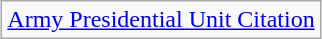<table class="wikitable" style="margin:1em auto; text-align:center;">
<tr>
<td colspan="3"><a href='#'>Army Presidential Unit Citation</a></td>
</tr>
</table>
